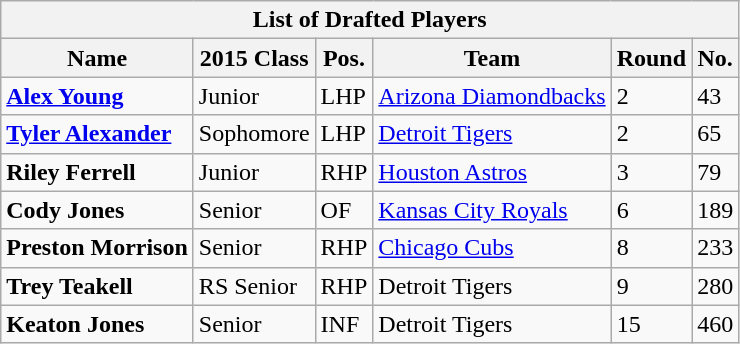<table class="wikitable collapsible collapsed">
<tr>
<th colspan="6">List of Drafted Players</th>
</tr>
<tr>
<th>Name</th>
<th>2015 Class</th>
<th>Pos.</th>
<th>Team</th>
<th>Round</th>
<th>No.</th>
</tr>
<tr>
<td><strong><a href='#'>Alex Young</a></strong></td>
<td>Junior</td>
<td>LHP</td>
<td><a href='#'>Arizona Diamondbacks</a></td>
<td>2</td>
<td>43</td>
</tr>
<tr>
<td><strong><a href='#'>Tyler Alexander</a></strong></td>
<td>Sophomore</td>
<td>LHP</td>
<td><a href='#'>Detroit Tigers</a></td>
<td>2</td>
<td>65</td>
</tr>
<tr>
<td><strong>Riley Ferrell</strong></td>
<td>Junior</td>
<td>RHP</td>
<td><a href='#'>Houston Astros</a></td>
<td>3</td>
<td>79</td>
</tr>
<tr>
<td><strong>Cody Jones</strong></td>
<td>Senior</td>
<td>OF</td>
<td><a href='#'>Kansas City Royals</a></td>
<td>6</td>
<td>189</td>
</tr>
<tr>
<td><strong>Preston Morrison</strong></td>
<td>Senior</td>
<td>RHP</td>
<td><a href='#'>Chicago Cubs</a></td>
<td>8</td>
<td>233</td>
</tr>
<tr>
<td><strong>Trey Teakell</strong></td>
<td>RS Senior</td>
<td>RHP</td>
<td>Detroit Tigers</td>
<td>9</td>
<td>280</td>
</tr>
<tr>
<td><strong>Keaton Jones</strong></td>
<td>Senior</td>
<td>INF</td>
<td>Detroit Tigers</td>
<td>15</td>
<td>460</td>
</tr>
</table>
